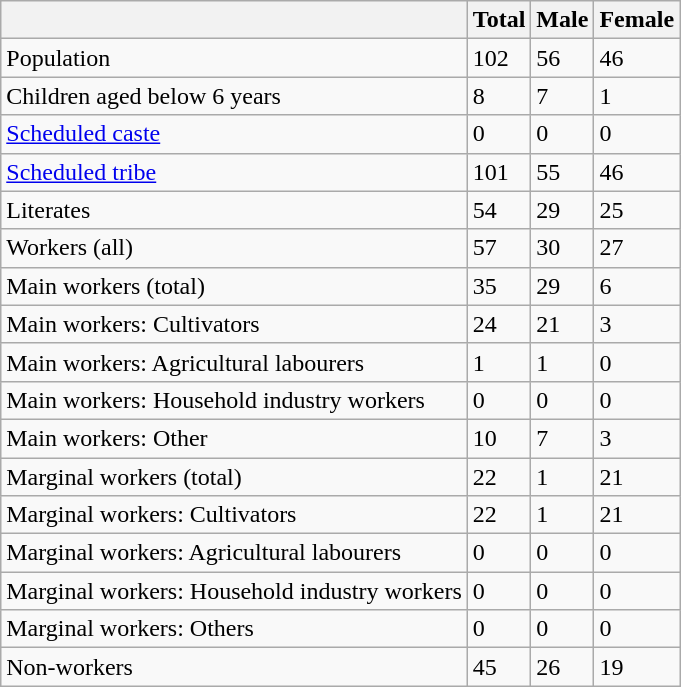<table class="wikitable sortable">
<tr>
<th></th>
<th>Total</th>
<th>Male</th>
<th>Female</th>
</tr>
<tr>
<td>Population</td>
<td>102</td>
<td>56</td>
<td>46</td>
</tr>
<tr>
<td>Children aged below 6 years</td>
<td>8</td>
<td>7</td>
<td>1</td>
</tr>
<tr>
<td><a href='#'>Scheduled caste</a></td>
<td>0</td>
<td>0</td>
<td>0</td>
</tr>
<tr>
<td><a href='#'>Scheduled tribe</a></td>
<td>101</td>
<td>55</td>
<td>46</td>
</tr>
<tr>
<td>Literates</td>
<td>54</td>
<td>29</td>
<td>25</td>
</tr>
<tr>
<td>Workers (all)</td>
<td>57</td>
<td>30</td>
<td>27</td>
</tr>
<tr>
<td>Main workers (total)</td>
<td>35</td>
<td>29</td>
<td>6</td>
</tr>
<tr>
<td>Main workers: Cultivators</td>
<td>24</td>
<td>21</td>
<td>3</td>
</tr>
<tr>
<td>Main workers: Agricultural labourers</td>
<td>1</td>
<td>1</td>
<td>0</td>
</tr>
<tr>
<td>Main workers: Household industry workers</td>
<td>0</td>
<td>0</td>
<td>0</td>
</tr>
<tr>
<td>Main workers: Other</td>
<td>10</td>
<td>7</td>
<td>3</td>
</tr>
<tr>
<td>Marginal workers (total)</td>
<td>22</td>
<td>1</td>
<td>21</td>
</tr>
<tr>
<td>Marginal workers: Cultivators</td>
<td>22</td>
<td>1</td>
<td>21</td>
</tr>
<tr>
<td>Marginal workers: Agricultural labourers</td>
<td>0</td>
<td>0</td>
<td>0</td>
</tr>
<tr>
<td>Marginal workers: Household industry workers</td>
<td>0</td>
<td>0</td>
<td>0</td>
</tr>
<tr>
<td>Marginal workers: Others</td>
<td>0</td>
<td>0</td>
<td>0</td>
</tr>
<tr>
<td>Non-workers</td>
<td>45</td>
<td>26</td>
<td>19</td>
</tr>
</table>
